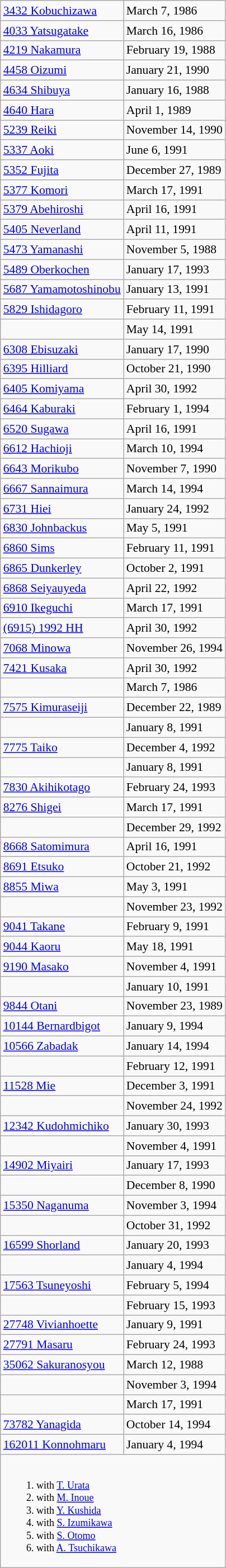<table class="wikitable floatright" style="font-size: 0.9em;">
<tr>
<td><a href='#'>3432 Kobuchizawa</a></td>
<td>March 7, 1986</td>
</tr>
<tr>
<td><a href='#'>4033 Yatsugatake</a></td>
<td>March 16, 1986</td>
</tr>
<tr>
<td><a href='#'>4219 Nakamura</a></td>
<td>February 19, 1988</td>
</tr>
<tr>
<td><a href='#'>4458 Oizumi</a></td>
<td>January 21, 1990</td>
</tr>
<tr>
<td><a href='#'>4634 Shibuya</a></td>
<td>January 16, 1988</td>
</tr>
<tr>
<td><a href='#'>4640 Hara</a></td>
<td>April 1, 1989</td>
</tr>
<tr>
<td><a href='#'>5239 Reiki</a></td>
<td>November 14, 1990</td>
</tr>
<tr>
<td><a href='#'>5337 Aoki</a></td>
<td>June 6, 1991</td>
</tr>
<tr>
<td><a href='#'>5352 Fujita</a></td>
<td>December 27, 1989</td>
</tr>
<tr>
<td><a href='#'>5377 Komori</a></td>
<td>March 17, 1991</td>
</tr>
<tr>
<td><a href='#'>5379 Abehiroshi</a></td>
<td>April 16, 1991</td>
</tr>
<tr>
<td><a href='#'>5405 Neverland</a></td>
<td>April 11, 1991</td>
</tr>
<tr>
<td><a href='#'>5473 Yamanashi</a></td>
<td>November 5, 1988</td>
</tr>
<tr>
<td><a href='#'>5489 Oberkochen</a></td>
<td>January 17, 1993</td>
</tr>
<tr>
<td><a href='#'>5687 Yamamotoshinobu</a></td>
<td>January 13, 1991</td>
</tr>
<tr>
<td><a href='#'>5829 Ishidagoro</a></td>
<td>February 11, 1991</td>
</tr>
<tr>
<td></td>
<td>May 14, 1991</td>
</tr>
<tr>
<td><a href='#'>6308 Ebisuzaki</a></td>
<td>January 17, 1990</td>
</tr>
<tr>
<td><a href='#'>6395 Hilliard</a></td>
<td>October 21, 1990</td>
</tr>
<tr>
<td><a href='#'>6405 Komiyama</a></td>
<td>April 30, 1992</td>
</tr>
<tr>
<td><a href='#'>6464 Kaburaki</a></td>
<td>February 1, 1994</td>
</tr>
<tr>
<td><a href='#'>6520 Sugawa</a></td>
<td>April 16, 1991</td>
</tr>
<tr>
<td><a href='#'>6612 Hachioji</a></td>
<td>March 10, 1994</td>
</tr>
<tr>
<td><a href='#'>6643 Morikubo</a></td>
<td>November 7, 1990</td>
</tr>
<tr>
<td><a href='#'>6667 Sannaimura</a></td>
<td>March 14, 1994</td>
</tr>
<tr>
<td><a href='#'>6731 Hiei</a></td>
<td>January 24, 1992</td>
</tr>
<tr>
<td><a href='#'>6830 Johnbackus</a></td>
<td>May 5, 1991</td>
</tr>
<tr>
<td><a href='#'>6860 Sims</a></td>
<td>February 11, 1991</td>
</tr>
<tr>
<td><a href='#'>6865 Dunkerley</a></td>
<td>October 2, 1991</td>
</tr>
<tr>
<td><a href='#'>6868 Seiyauyeda</a></td>
<td>April 22, 1992</td>
</tr>
<tr>
<td><a href='#'>6910 Ikeguchi</a></td>
<td>March 17, 1991</td>
</tr>
<tr>
<td><a href='#'>(6915) 1992 HH</a></td>
<td>April 30, 1992</td>
</tr>
<tr>
<td><a href='#'>7068 Minowa</a></td>
<td>November 26, 1994</td>
</tr>
<tr>
<td><a href='#'>7421 Kusaka</a></td>
<td>April 30, 1992</td>
</tr>
<tr>
<td></td>
<td>March 7, 1986</td>
</tr>
<tr>
<td><a href='#'>7575 Kimuraseiji</a></td>
<td>December 22, 1989</td>
</tr>
<tr>
<td></td>
<td>January 8, 1991</td>
</tr>
<tr>
<td><a href='#'>7775 Taiko</a></td>
<td>December 4, 1992</td>
</tr>
<tr>
<td></td>
<td>January 8, 1991</td>
</tr>
<tr>
<td><a href='#'>7830 Akihikotago</a></td>
<td>February 24, 1993</td>
</tr>
<tr>
<td><a href='#'>8276 Shigei</a></td>
<td>March 17, 1991</td>
</tr>
<tr>
<td></td>
<td>December 29, 1992</td>
</tr>
<tr>
<td><a href='#'>8668 Satomimura</a></td>
<td>April 16, 1991</td>
</tr>
<tr>
<td><a href='#'>8691 Etsuko</a></td>
<td>October 21, 1992</td>
</tr>
<tr>
<td><a href='#'>8855 Miwa</a></td>
<td>May 3, 1991</td>
</tr>
<tr>
<td></td>
<td>November 23, 1992</td>
</tr>
<tr>
<td><a href='#'>9041 Takane</a></td>
<td>February 9, 1991</td>
</tr>
<tr>
<td><a href='#'>9044 Kaoru</a></td>
<td>May 18, 1991</td>
</tr>
<tr>
<td><a href='#'>9190 Masako</a></td>
<td>November 4, 1991</td>
</tr>
<tr>
<td></td>
<td>January 10, 1991</td>
</tr>
<tr>
<td><a href='#'>9844 Otani</a></td>
<td>November 23, 1989</td>
</tr>
<tr>
<td><a href='#'>10144 Bernardbigot</a></td>
<td>January 9, 1994</td>
</tr>
<tr>
<td><a href='#'>10566 Zabadak</a></td>
<td>January 14, 1994</td>
</tr>
<tr>
<td></td>
<td>February 12, 1991</td>
</tr>
<tr>
<td><a href='#'>11528 Mie</a></td>
<td>December 3, 1991</td>
</tr>
<tr>
<td></td>
<td>November 24, 1992</td>
</tr>
<tr>
<td><a href='#'>12342 Kudohmichiko</a></td>
<td>January 30, 1993</td>
</tr>
<tr>
<td></td>
<td>November 4, 1991</td>
</tr>
<tr>
<td><a href='#'>14902 Miyairi</a></td>
<td>January 17, 1993</td>
</tr>
<tr>
<td></td>
<td>December 8, 1990</td>
</tr>
<tr>
<td><a href='#'>15350 Naganuma</a></td>
<td>November 3, 1994</td>
</tr>
<tr>
<td></td>
<td>October 31, 1992</td>
</tr>
<tr>
<td><a href='#'>16599 Shorland</a></td>
<td>January 20, 1993</td>
</tr>
<tr>
<td></td>
<td>January 4, 1994</td>
</tr>
<tr>
<td><a href='#'>17563 Tsuneyoshi</a></td>
<td>February 5, 1994</td>
</tr>
<tr>
<td></td>
<td>February 15, 1993</td>
</tr>
<tr>
<td><a href='#'>27748 Vivianhoette</a></td>
<td>January 9, 1991</td>
</tr>
<tr>
<td><a href='#'>27791 Masaru</a></td>
<td>February 24, 1993</td>
</tr>
<tr>
<td><a href='#'>35062 Sakuranosyou</a></td>
<td>March 12, 1988</td>
</tr>
<tr>
<td></td>
<td>November 3, 1994</td>
</tr>
<tr>
<td></td>
<td>March 17, 1991</td>
</tr>
<tr>
<td><a href='#'>73782 Yanagida</a></td>
<td>October 14, 1994</td>
</tr>
<tr>
<td><a href='#'>162011 Konnohmaru</a></td>
<td>January 4, 1994</td>
</tr>
<tr>
<td colspan=2 style="font-size: smaller;"><br><ol><li> with <a href='#'>T. Urata</a></li><li> with <a href='#'>M. Inoue</a></li><li> with <a href='#'>Y. Kushida</a></li><li> with <a href='#'>S. Izumikawa</a></li><li> with <a href='#'>S. Otomo</a></li><li> with <a href='#'>A. Tsuchikawa</a></li></ol></td>
</tr>
</table>
